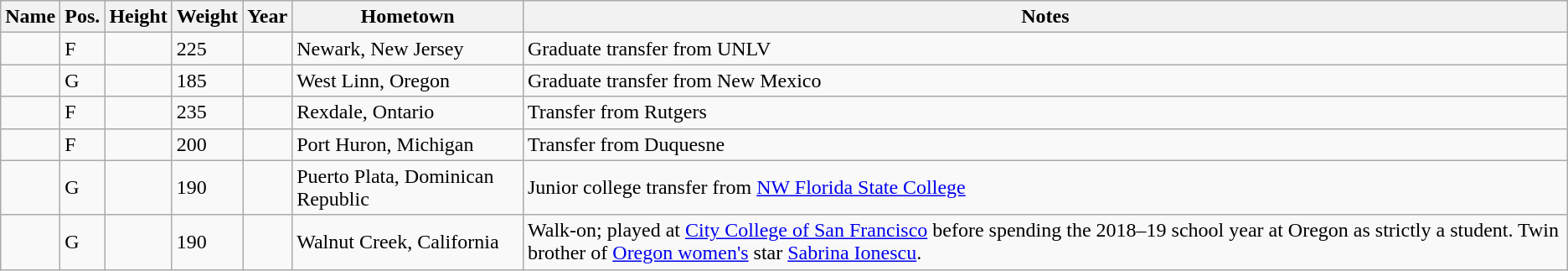<table class="wikitable sortable" style="font-size:100%;" border="1">
<tr>
<th>Name</th>
<th>Pos.</th>
<th>Height</th>
<th>Weight</th>
<th>Year</th>
<th>Hometown</th>
<th ! class="unsortable">Notes</th>
</tr>
<tr>
<td></td>
<td>F</td>
<td></td>
<td>225</td>
<td></td>
<td>Newark, New Jersey</td>
<td>Graduate transfer from UNLV</td>
</tr>
<tr>
<td></td>
<td>G</td>
<td></td>
<td>185</td>
<td></td>
<td>West Linn, Oregon</td>
<td>Graduate transfer from New Mexico</td>
</tr>
<tr>
<td></td>
<td>F</td>
<td></td>
<td>235</td>
<td></td>
<td>Rexdale, Ontario</td>
<td>Transfer from Rutgers</td>
</tr>
<tr>
<td></td>
<td>F</td>
<td></td>
<td>200</td>
<td></td>
<td>Port Huron, Michigan</td>
<td>Transfer from Duquesne</td>
</tr>
<tr>
<td></td>
<td>G</td>
<td></td>
<td>190</td>
<td></td>
<td>Puerto Plata, Dominican Republic</td>
<td>Junior college transfer from <a href='#'>NW Florida State College</a></td>
</tr>
<tr>
<td></td>
<td>G</td>
<td></td>
<td>190</td>
<td></td>
<td>Walnut Creek, California</td>
<td>Walk-on; played at <a href='#'>City College of San Francisco</a> before spending the 2018–19 school year at Oregon as strictly a student. Twin brother of <a href='#'>Oregon women's</a> star <a href='#'>Sabrina Ionescu</a>.</td>
</tr>
</table>
